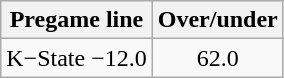<table class="wikitable" style="margin-left: auto; margin-right: auto; border: none; display: inline-table;">
<tr align="center">
<th style=>Pregame line</th>
<th style=>Over/under</th>
</tr>
<tr align="center">
<td>K−State −12.0</td>
<td>62.0</td>
</tr>
</table>
